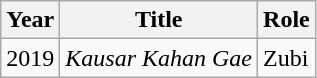<table class="wikitable sortable plainrowheaders">
<tr style="text-align:center;">
<th scope="col">Year</th>
<th scope="col">Title</th>
<th scope="col">Role</th>
</tr>
<tr>
<td>2019</td>
<td><em>Kausar Kahan Gae</em></td>
<td>Zubi</td>
</tr>
</table>
